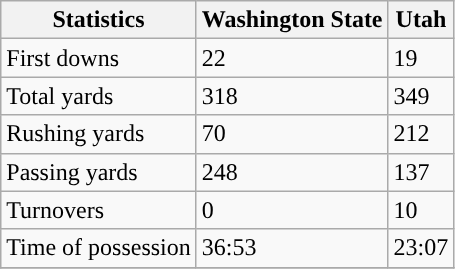<table class="wikitable">
<tr>
<th>Statistics</th>
<th>Washington State</th>
<th>Utah</th>
</tr>
<tr>
<td>First downs</td>
<td>22</td>
<td>19</td>
</tr>
<tr>
<td>Total yards</td>
<td>318</td>
<td>349</td>
</tr>
<tr>
<td>Rushing yards</td>
<td>70</td>
<td>212</td>
</tr>
<tr>
<td>Passing yards</td>
<td>248</td>
<td>137</td>
</tr>
<tr>
<td>Turnovers</td>
<td>0</td>
<td>10</td>
</tr>
<tr>
<td>Time of possession</td>
<td>36:53</td>
<td>23:07</td>
</tr>
<tr>
</tr>
</table>
